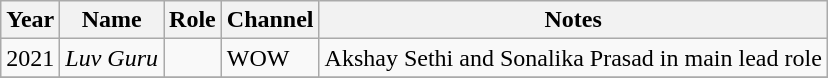<table class="wikitable">
<tr>
<th>Year</th>
<th>Name</th>
<th>Role</th>
<th>Channel</th>
<th>Notes</th>
</tr>
<tr>
<td>2021</td>
<td><em>Luv Guru</em></td>
<td></td>
<td>WOW</td>
<td>Akshay Sethi and Sonalika Prasad in main lead role</td>
</tr>
<tr>
</tr>
</table>
